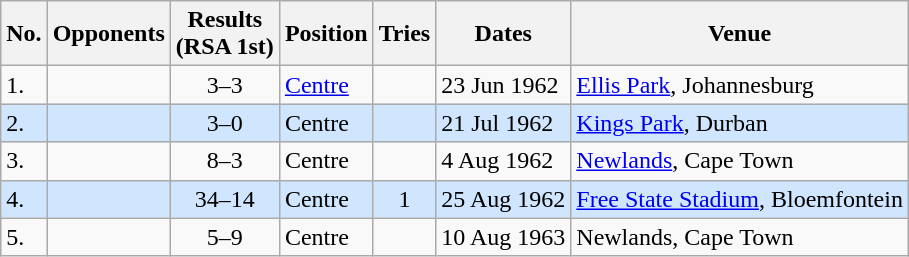<table class="wikitable sortable">
<tr>
<th>No.</th>
<th>Opponents</th>
<th>Results<br>(RSA 1st)</th>
<th>Position</th>
<th>Tries</th>
<th>Dates</th>
<th>Venue</th>
</tr>
<tr>
<td>1.</td>
<td></td>
<td align="center">3–3</td>
<td><a href='#'>Centre</a></td>
<td></td>
<td>23 Jun 1962</td>
<td><a href='#'>Ellis Park</a>, Johannesburg</td>
</tr>
<tr style="background: #D0E6FF;">
<td>2.</td>
<td></td>
<td align="center">3–0</td>
<td>Centre</td>
<td></td>
<td>21 Jul 1962</td>
<td><a href='#'>Kings Park</a>, Durban</td>
</tr>
<tr>
<td>3.</td>
<td></td>
<td align="center">8–3</td>
<td>Centre</td>
<td></td>
<td>4 Aug 1962</td>
<td><a href='#'>Newlands</a>, Cape Town</td>
</tr>
<tr style="background: #D0E6FF;">
<td>4.</td>
<td></td>
<td align="center">34–14</td>
<td>Centre</td>
<td align="center">1</td>
<td>25 Aug 1962</td>
<td><a href='#'>Free State Stadium</a>, Bloemfontein</td>
</tr>
<tr>
<td>5.</td>
<td></td>
<td align="center">5–9</td>
<td>Centre</td>
<td></td>
<td>10 Aug 1963</td>
<td>Newlands, Cape Town</td>
</tr>
</table>
